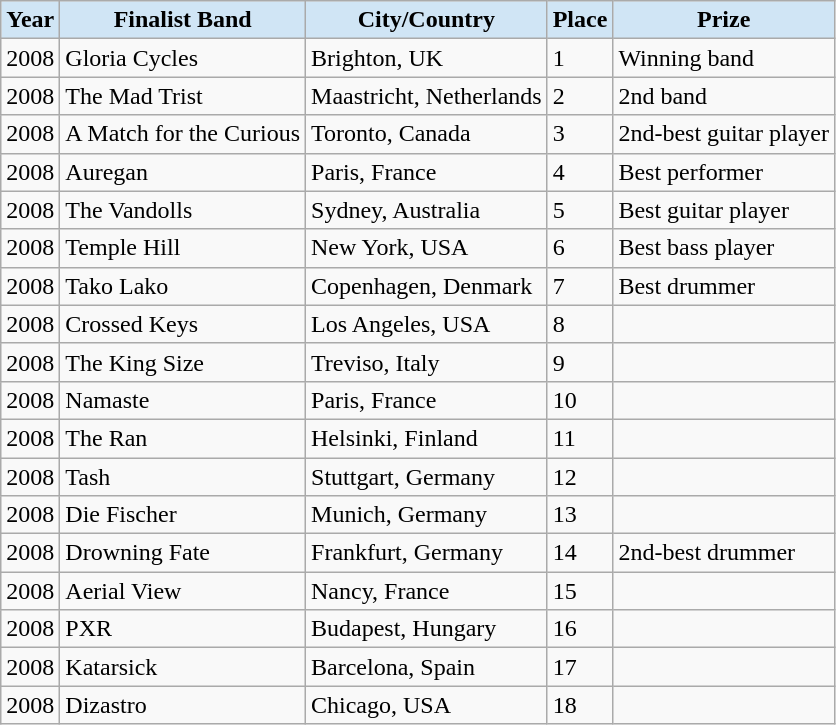<table class="wikitable collapsible">
<tr>
<th style="background:#d0e5f5">Year</th>
<th style="background:#d0e5f5">Finalist Band</th>
<th style="background:#d0e5f5">City/Country</th>
<th style="background:#d0e5f5">Place</th>
<th style="background:#d0e5f5">Prize</th>
</tr>
<tr>
<td>2008</td>
<td>Gloria Cycles</td>
<td>Brighton, UK</td>
<td>1</td>
<td>Winning band</td>
</tr>
<tr>
<td>2008</td>
<td>The Mad Trist</td>
<td>Maastricht, Netherlands</td>
<td>2</td>
<td>2nd band</td>
</tr>
<tr>
<td>2008</td>
<td>A Match for the Curious</td>
<td>Toronto, Canada</td>
<td>3</td>
<td>2nd-best guitar player</td>
</tr>
<tr>
<td>2008</td>
<td>Auregan</td>
<td>Paris, France</td>
<td>4</td>
<td>Best performer</td>
</tr>
<tr>
<td>2008</td>
<td>The Vandolls</td>
<td>Sydney, Australia</td>
<td>5</td>
<td>Best guitar player</td>
</tr>
<tr>
<td>2008</td>
<td>Temple Hill</td>
<td>New York, USA</td>
<td>6</td>
<td>Best bass player</td>
</tr>
<tr>
<td>2008</td>
<td>Tako Lako</td>
<td>Copenhagen, Denmark</td>
<td>7</td>
<td>Best drummer</td>
</tr>
<tr>
<td>2008</td>
<td>Crossed Keys</td>
<td>Los Angeles, USA</td>
<td>8</td>
<td></td>
</tr>
<tr>
<td>2008</td>
<td>The King Size</td>
<td>Treviso, Italy</td>
<td>9</td>
<td></td>
</tr>
<tr>
<td>2008</td>
<td>Namaste</td>
<td>Paris, France</td>
<td>10</td>
<td></td>
</tr>
<tr>
<td>2008</td>
<td>The Ran</td>
<td>Helsinki, Finland</td>
<td>11</td>
<td></td>
</tr>
<tr>
<td>2008</td>
<td>Tash</td>
<td>Stuttgart, Germany</td>
<td>12</td>
<td></td>
</tr>
<tr>
<td>2008</td>
<td>Die Fischer</td>
<td>Munich, Germany</td>
<td>13</td>
<td></td>
</tr>
<tr>
<td>2008</td>
<td>Drowning Fate</td>
<td>Frankfurt, Germany</td>
<td>14</td>
<td>2nd-best drummer</td>
</tr>
<tr>
<td>2008</td>
<td>Aerial View</td>
<td>Nancy, France</td>
<td>15</td>
<td></td>
</tr>
<tr>
<td>2008</td>
<td>PXR</td>
<td>Budapest, Hungary</td>
<td>16</td>
<td></td>
</tr>
<tr>
<td>2008</td>
<td>Katarsick</td>
<td>Barcelona, Spain</td>
<td>17</td>
<td></td>
</tr>
<tr>
<td>2008</td>
<td>Dizastro</td>
<td>Chicago, USA</td>
<td>18</td>
<td></td>
</tr>
</table>
